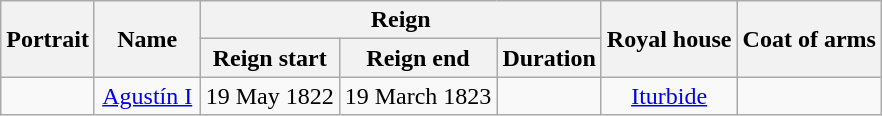<table class="wikitable" style="text-align:center;">
<tr>
<th rowspan="2">Portrait</th>
<th rowspan="2">Name<br></th>
<th colspan="3">Reign</th>
<th rowspan="2">Royal house</th>
<th rowspan="2">Coat of arms</th>
</tr>
<tr>
<th>Reign start</th>
<th>Reign end</th>
<th>Duration</th>
</tr>
<tr>
<td></td>
<td style="width:12%;"><a href='#'>Agustín I</a><br></td>
<td>19 May 1822</td>
<td>19 March 1823</td>
<td></td>
<td><a href='#'>Iturbide</a></td>
<td></td>
</tr>
</table>
